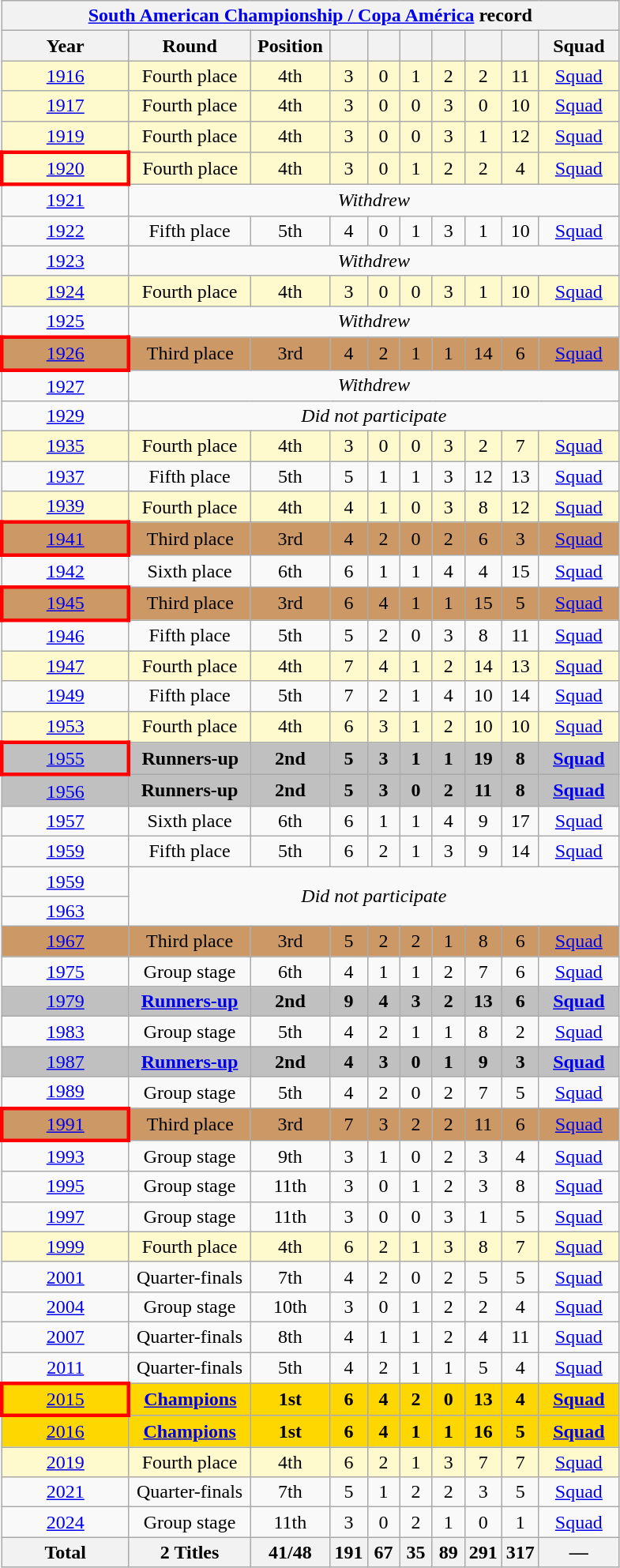<table class="wikitable" style="text-align:center">
<tr>
<th colspan=10><a href='#'>South American Championship / Copa América</a> record</th>
</tr>
<tr>
<th width=100>Year</th>
<th width=95>Round</th>
<th width=60>Position</th>
<th width=20></th>
<th width=20></th>
<th width=20></th>
<th width=20></th>
<th width=20></th>
<th width=20></th>
<th width=60>Squad</th>
</tr>
<tr style="background:LemonChiffon;">
<td> <a href='#'>1916</a></td>
<td>Fourth place</td>
<td>4th</td>
<td>3</td>
<td>0</td>
<td>1</td>
<td>2</td>
<td>2</td>
<td>11</td>
<td><a href='#'>Squad</a></td>
</tr>
<tr style="background:LemonChiffon;">
<td> <a href='#'>1917</a></td>
<td>Fourth place</td>
<td>4th</td>
<td>3</td>
<td>0</td>
<td>0</td>
<td>3</td>
<td>0</td>
<td>10</td>
<td><a href='#'>Squad</a></td>
</tr>
<tr style="background:LemonChiffon;">
<td> <a href='#'>1919</a></td>
<td>Fourth place</td>
<td>4th</td>
<td>3</td>
<td>0</td>
<td>0</td>
<td>3</td>
<td>1</td>
<td>12</td>
<td><a href='#'>Squad</a></td>
</tr>
<tr style="background:LemonChiffon;">
<td style="border:3px solid red"> <a href='#'>1920</a></td>
<td>Fourth place</td>
<td>4th</td>
<td>3</td>
<td>0</td>
<td>1</td>
<td>2</td>
<td>2</td>
<td>4</td>
<td><a href='#'>Squad</a></td>
</tr>
<tr>
<td> <a href='#'>1921</a></td>
<td colspan=9><em>Withdrew</em></td>
</tr>
<tr>
<td> <a href='#'>1922</a></td>
<td>Fifth place</td>
<td>5th</td>
<td>4</td>
<td>0</td>
<td>1</td>
<td>3</td>
<td>1</td>
<td>10</td>
<td><a href='#'>Squad</a></td>
</tr>
<tr>
<td> <a href='#'>1923</a></td>
<td colspan=9><em>Withdrew</em></td>
</tr>
<tr style="background:LemonChiffon;">
<td> <a href='#'>1924</a></td>
<td>Fourth place</td>
<td>4th</td>
<td>3</td>
<td>0</td>
<td>0</td>
<td>3</td>
<td>1</td>
<td>10</td>
<td><a href='#'>Squad</a></td>
</tr>
<tr>
<td> <a href='#'>1925</a></td>
<td colspan=9><em>Withdrew</em></td>
</tr>
<tr style="background:#c96;">
<td style="border:3px solid red"> <a href='#'>1926</a></td>
<td>Third place</td>
<td>3rd</td>
<td>4</td>
<td>2</td>
<td>1</td>
<td>1</td>
<td>14</td>
<td>6</td>
<td><a href='#'>Squad</a></td>
</tr>
<tr>
<td> <a href='#'>1927</a></td>
<td colspan=9><em>Withdrew</em></td>
</tr>
<tr>
<td> <a href='#'>1929</a></td>
<td colspan=9><em>Did not participate</em></td>
</tr>
<tr style="background:LemonChiffon;">
<td> <a href='#'>1935</a></td>
<td>Fourth place</td>
<td>4th</td>
<td>3</td>
<td>0</td>
<td>0</td>
<td>3</td>
<td>2</td>
<td>7</td>
<td><a href='#'>Squad</a></td>
</tr>
<tr>
<td> <a href='#'>1937</a></td>
<td>Fifth place</td>
<td>5th</td>
<td>5</td>
<td>1</td>
<td>1</td>
<td>3</td>
<td>12</td>
<td>13</td>
<td><a href='#'>Squad</a></td>
</tr>
<tr style="background:LemonChiffon;">
<td> <a href='#'>1939</a></td>
<td>Fourth place</td>
<td>4th</td>
<td>4</td>
<td>1</td>
<td>0</td>
<td>3</td>
<td>8</td>
<td>12</td>
<td><a href='#'>Squad</a></td>
</tr>
<tr style="text-align:center; background:#c96;">
<td style="border:3px solid red"> <a href='#'>1941</a></td>
<td>Third place</td>
<td>3rd</td>
<td>4</td>
<td>2</td>
<td>0</td>
<td>2</td>
<td>6</td>
<td>3</td>
<td><a href='#'>Squad</a></td>
</tr>
<tr>
<td> <a href='#'>1942</a></td>
<td>Sixth place</td>
<td>6th</td>
<td>6</td>
<td>1</td>
<td>1</td>
<td>4</td>
<td>4</td>
<td>15</td>
<td><a href='#'>Squad</a></td>
</tr>
<tr style="background:#c96;">
<td style="border:3px solid red"> <a href='#'>1945</a></td>
<td>Third place</td>
<td>3rd</td>
<td>6</td>
<td>4</td>
<td>1</td>
<td>1</td>
<td>15</td>
<td>5</td>
<td><a href='#'>Squad</a></td>
</tr>
<tr>
<td> <a href='#'>1946</a></td>
<td>Fifth place</td>
<td>5th</td>
<td>5</td>
<td>2</td>
<td>0</td>
<td>3</td>
<td>8</td>
<td>11</td>
<td><a href='#'>Squad</a></td>
</tr>
<tr style="background:LemonChiffon;">
<td> <a href='#'>1947</a></td>
<td>Fourth place</td>
<td>4th</td>
<td>7</td>
<td>4</td>
<td>1</td>
<td>2</td>
<td>14</td>
<td>13</td>
<td><a href='#'>Squad</a></td>
</tr>
<tr>
<td> <a href='#'>1949</a></td>
<td>Fifth place</td>
<td>5th</td>
<td>7</td>
<td>2</td>
<td>1</td>
<td>4</td>
<td>10</td>
<td>14</td>
<td><a href='#'>Squad</a></td>
</tr>
<tr style="background:LemonChiffon;">
<td> <a href='#'>1953</a></td>
<td>Fourth place</td>
<td>4th</td>
<td>6</td>
<td>3</td>
<td>1</td>
<td>2</td>
<td>10</td>
<td>10</td>
<td><a href='#'>Squad</a></td>
</tr>
<tr style="background:Silver;">
<td style="border:3px solid red"> <a href='#'>1955</a></td>
<td><strong>Runners-up</strong></td>
<td><strong>2nd</strong></td>
<td><strong>5</strong></td>
<td><strong>3</strong></td>
<td><strong>1</strong></td>
<td><strong>1</strong></td>
<td><strong>19</strong></td>
<td><strong>8</strong></td>
<td><strong><a href='#'>Squad</a></strong></td>
</tr>
<tr style="background:Silver;">
<td> <a href='#'>1956</a></td>
<td><strong>Runners-up</strong></td>
<td><strong>2nd</strong></td>
<td><strong>5</strong></td>
<td><strong>3</strong></td>
<td><strong>0</strong></td>
<td><strong>2</strong></td>
<td><strong>11</strong></td>
<td><strong>8</strong></td>
<td><strong><a href='#'>Squad</a></strong></td>
</tr>
<tr>
<td> <a href='#'>1957</a></td>
<td>Sixth place</td>
<td>6th</td>
<td>6</td>
<td>1</td>
<td>1</td>
<td>4</td>
<td>9</td>
<td>17</td>
<td><a href='#'>Squad</a></td>
</tr>
<tr>
<td> <a href='#'>1959</a></td>
<td>Fifth place</td>
<td>5th</td>
<td>6</td>
<td>2</td>
<td>1</td>
<td>3</td>
<td>9</td>
<td>14</td>
<td><a href='#'>Squad</a></td>
</tr>
<tr>
<td> <a href='#'>1959</a></td>
<td colspan=9 rowspan=2><em>Did not participate</em></td>
</tr>
<tr>
<td> <a href='#'>1963</a></td>
</tr>
<tr style="background:#c96;">
<td> <a href='#'>1967</a></td>
<td>Third place</td>
<td>3rd</td>
<td>5</td>
<td>2</td>
<td>2</td>
<td>1</td>
<td>8</td>
<td>6</td>
<td><a href='#'>Squad</a></td>
</tr>
<tr>
<td><a href='#'>1975</a></td>
<td>Group stage</td>
<td>6th</td>
<td>4</td>
<td>1</td>
<td>1</td>
<td>2</td>
<td>7</td>
<td>6</td>
<td><a href='#'>Squad</a></td>
</tr>
<tr style="background:Silver;">
<td><a href='#'>1979</a></td>
<td><strong><a href='#'>Runners-up</a></strong></td>
<td><strong>2nd</strong></td>
<td><strong>9</strong></td>
<td><strong>4</strong></td>
<td><strong>3</strong></td>
<td><strong>2</strong></td>
<td><strong>13</strong></td>
<td><strong>6</strong></td>
<td><strong><a href='#'>Squad</a></strong></td>
</tr>
<tr>
<td><a href='#'>1983</a></td>
<td>Group stage</td>
<td>5th</td>
<td>4</td>
<td>2</td>
<td>1</td>
<td>1</td>
<td>8</td>
<td>2</td>
<td><a href='#'>Squad</a></td>
</tr>
<tr style="background:Silver;">
<td> <a href='#'>1987</a></td>
<td><strong><a href='#'>Runners-up</a></strong></td>
<td><strong>2nd</strong></td>
<td><strong>4</strong></td>
<td><strong>3</strong></td>
<td><strong>0</strong></td>
<td><strong>1</strong></td>
<td><strong>9</strong></td>
<td><strong>3</strong></td>
<td><strong><a href='#'>Squad</a></strong></td>
</tr>
<tr>
<td> <a href='#'>1989</a></td>
<td>Group stage</td>
<td>5th</td>
<td>4</td>
<td>2</td>
<td>0</td>
<td>2</td>
<td>7</td>
<td>5</td>
<td><a href='#'>Squad</a></td>
</tr>
<tr style="background:#c96;">
<td style="border:3px solid red"> <a href='#'>1991</a></td>
<td>Third place</td>
<td>3rd</td>
<td>7</td>
<td>3</td>
<td>2</td>
<td>2</td>
<td>11</td>
<td>6</td>
<td><a href='#'>Squad</a></td>
</tr>
<tr>
<td> <a href='#'>1993</a></td>
<td>Group stage</td>
<td>9th</td>
<td>3</td>
<td>1</td>
<td>0</td>
<td>2</td>
<td>3</td>
<td>4</td>
<td><a href='#'>Squad</a></td>
</tr>
<tr>
<td> <a href='#'>1995</a></td>
<td>Group stage</td>
<td>11th</td>
<td>3</td>
<td>0</td>
<td>1</td>
<td>2</td>
<td>3</td>
<td>8</td>
<td><a href='#'>Squad</a></td>
</tr>
<tr>
<td> <a href='#'>1997</a></td>
<td>Group stage</td>
<td>11th</td>
<td>3</td>
<td>0</td>
<td>0</td>
<td>3</td>
<td>1</td>
<td>5</td>
<td><a href='#'>Squad</a></td>
</tr>
<tr style="background:LemonChiffon;">
<td> <a href='#'>1999</a></td>
<td>Fourth place</td>
<td>4th</td>
<td>6</td>
<td>2</td>
<td>1</td>
<td>3</td>
<td>8</td>
<td>7</td>
<td><a href='#'>Squad</a></td>
</tr>
<tr>
<td> <a href='#'>2001</a></td>
<td>Quarter-finals</td>
<td>7th</td>
<td>4</td>
<td>2</td>
<td>0</td>
<td>2</td>
<td>5</td>
<td>5</td>
<td><a href='#'>Squad</a></td>
</tr>
<tr>
<td> <a href='#'>2004</a></td>
<td>Group stage</td>
<td>10th</td>
<td>3</td>
<td>0</td>
<td>1</td>
<td>2</td>
<td>2</td>
<td>4</td>
<td><a href='#'>Squad</a></td>
</tr>
<tr>
<td> <a href='#'>2007</a></td>
<td>Quarter-finals</td>
<td>8th</td>
<td>4</td>
<td>1</td>
<td>1</td>
<td>2</td>
<td>4</td>
<td>11</td>
<td><a href='#'>Squad</a></td>
</tr>
<tr>
<td> <a href='#'>2011</a></td>
<td>Quarter-finals</td>
<td>5th</td>
<td>4</td>
<td>2</td>
<td>1</td>
<td>1</td>
<td>5</td>
<td>4</td>
<td><a href='#'>Squad</a></td>
</tr>
<tr style="background:Gold;">
<td style="border:3px solid red"> <a href='#'>2015</a></td>
<td><strong><a href='#'>Champions</a></strong></td>
<td><strong>1st</strong></td>
<td><strong>6</strong></td>
<td><strong>4</strong></td>
<td><strong>2</strong></td>
<td><strong>0</strong></td>
<td><strong>13</strong></td>
<td><strong>4</strong></td>
<td><strong><a href='#'>Squad</a></strong></td>
</tr>
<tr style="background:Gold;">
<td> <a href='#'>2016</a></td>
<td><strong><a href='#'>Champions</a></strong></td>
<td><strong>1st</strong></td>
<td><strong>6</strong></td>
<td><strong>4</strong></td>
<td><strong>1</strong></td>
<td><strong>1</strong></td>
<td><strong>16</strong></td>
<td><strong>5</strong></td>
<td><strong><a href='#'>Squad</a></strong></td>
</tr>
<tr style="background:LemonChiffon;">
<td> <a href='#'>2019</a></td>
<td>Fourth place</td>
<td>4th</td>
<td>6</td>
<td>2</td>
<td>1</td>
<td>3</td>
<td>7</td>
<td>7</td>
<td><a href='#'>Squad</a></td>
</tr>
<tr>
<td> <a href='#'>2021</a></td>
<td>Quarter-finals</td>
<td>7th</td>
<td>5</td>
<td>1</td>
<td>2</td>
<td>2</td>
<td>3</td>
<td>5</td>
<td><a href='#'>Squad</a></td>
</tr>
<tr>
<td> <a href='#'>2024</a></td>
<td>Group stage</td>
<td>11th</td>
<td>3</td>
<td>0</td>
<td>2</td>
<td>1</td>
<td>0</td>
<td>1</td>
<td><a href='#'>Squad</a></td>
</tr>
<tr>
<th>Total</th>
<th>2 Titles</th>
<th>41/48</th>
<th>191</th>
<th>67</th>
<th>35</th>
<th>89</th>
<th>291</th>
<th>317</th>
<th>—</th>
</tr>
</table>
